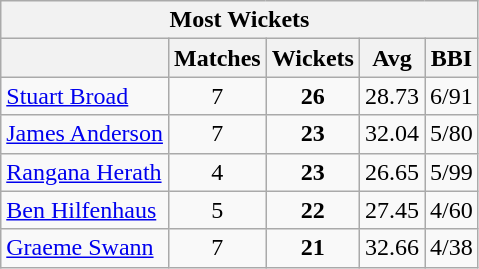<table class="wikitable" style="text-align:center;">
<tr>
<th colspan=5>Most Wickets</th>
</tr>
<tr>
<th></th>
<th>Matches</th>
<th>Wickets</th>
<th>Avg</th>
<th>BBI</th>
</tr>
<tr>
<td align="left"> <a href='#'>Stuart Broad</a></td>
<td>7</td>
<td><strong>26</strong></td>
<td>28.73</td>
<td>6/91</td>
</tr>
<tr>
<td align="left"> <a href='#'>James Anderson</a></td>
<td>7</td>
<td><strong>23</strong></td>
<td>32.04</td>
<td>5/80</td>
</tr>
<tr>
<td align="left"> <a href='#'>Rangana Herath</a></td>
<td>4</td>
<td><strong>23</strong></td>
<td>26.65</td>
<td>5/99</td>
</tr>
<tr>
<td align="left"> <a href='#'>Ben Hilfenhaus</a></td>
<td>5</td>
<td><strong>22</strong></td>
<td>27.45</td>
<td>4/60</td>
</tr>
<tr>
<td align="left"> <a href='#'>Graeme Swann</a></td>
<td>7</td>
<td><strong>21</strong></td>
<td>32.66</td>
<td>4/38</td>
</tr>
</table>
